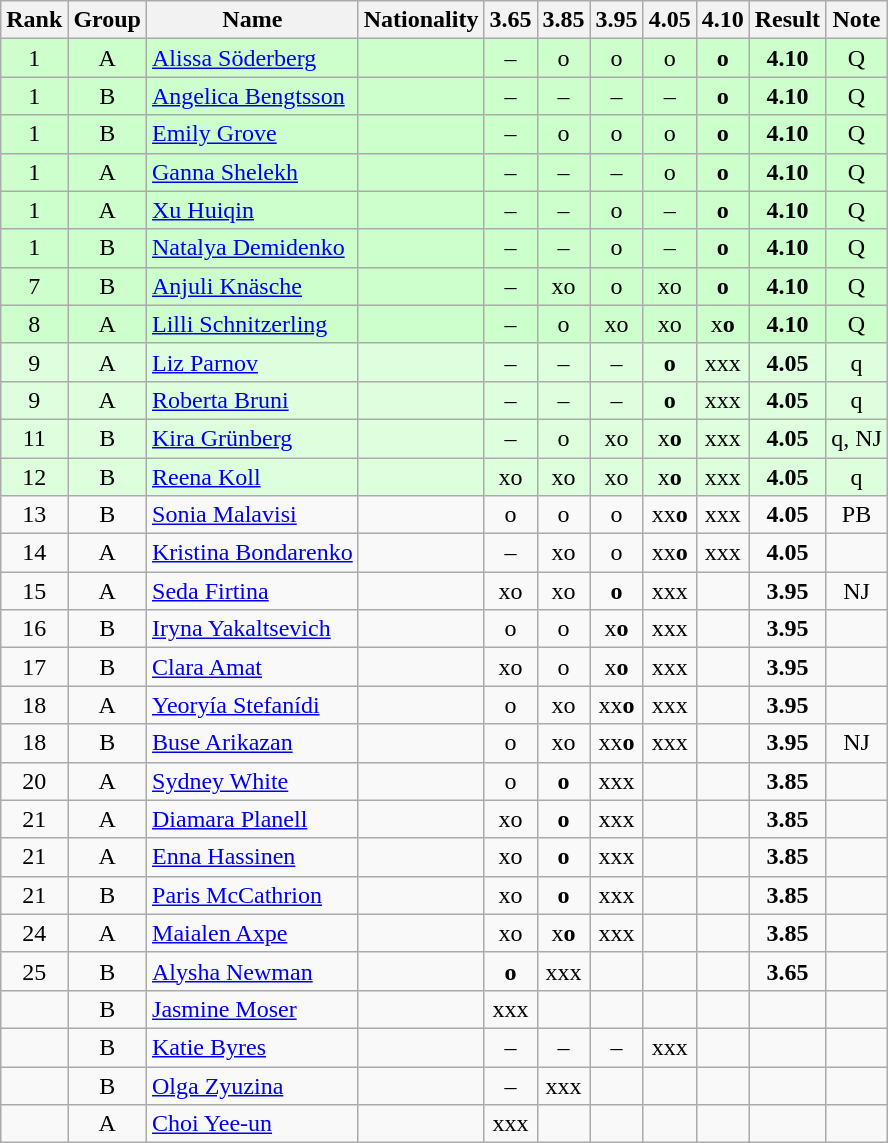<table class="wikitable sortable" style="text-align:center">
<tr>
<th>Rank</th>
<th>Group</th>
<th>Name</th>
<th>Nationality</th>
<th>3.65</th>
<th>3.85</th>
<th>3.95</th>
<th>4.05</th>
<th>4.10</th>
<th>Result</th>
<th>Note</th>
</tr>
<tr bgcolor=ccffcc>
<td>1</td>
<td>A</td>
<td align=left><a href='#'>Alissa Söderberg</a></td>
<td align=left></td>
<td>–</td>
<td>o</td>
<td>o</td>
<td>o</td>
<td><strong>o</strong></td>
<td><strong>4.10</strong></td>
<td>Q</td>
</tr>
<tr bgcolor=ccffcc>
<td>1</td>
<td>B</td>
<td align=left><a href='#'>Angelica Bengtsson</a></td>
<td align=left></td>
<td>–</td>
<td>–</td>
<td>–</td>
<td>–</td>
<td><strong>o</strong></td>
<td><strong>4.10</strong></td>
<td>Q</td>
</tr>
<tr bgcolor=ccffcc>
<td>1</td>
<td>B</td>
<td align=left><a href='#'>Emily Grove</a></td>
<td align=left></td>
<td>–</td>
<td>o</td>
<td>o</td>
<td>o</td>
<td><strong>o</strong></td>
<td><strong>4.10</strong></td>
<td>Q</td>
</tr>
<tr bgcolor=ccffcc>
<td>1</td>
<td>A</td>
<td align=left><a href='#'>Ganna Shelekh</a></td>
<td align=left></td>
<td>–</td>
<td>–</td>
<td>–</td>
<td>o</td>
<td><strong>o</strong></td>
<td><strong>4.10</strong></td>
<td>Q</td>
</tr>
<tr bgcolor=ccffcc>
<td>1</td>
<td>A</td>
<td align=left><a href='#'>Xu Huiqin</a></td>
<td align=left></td>
<td>–</td>
<td>–</td>
<td>o</td>
<td>–</td>
<td><strong>o</strong></td>
<td><strong>4.10</strong></td>
<td>Q</td>
</tr>
<tr bgcolor=ccffcc>
<td>1</td>
<td>B</td>
<td align=left><a href='#'>Natalya Demidenko</a></td>
<td align=left></td>
<td>–</td>
<td>–</td>
<td>o</td>
<td>–</td>
<td><strong>o</strong></td>
<td><strong>4.10</strong></td>
<td>Q</td>
</tr>
<tr bgcolor=ccffcc>
<td>7</td>
<td>B</td>
<td align=left><a href='#'>Anjuli Knäsche</a></td>
<td align=left></td>
<td>–</td>
<td>xo</td>
<td>o</td>
<td>xo</td>
<td><strong>o</strong></td>
<td><strong>4.10</strong></td>
<td>Q</td>
</tr>
<tr bgcolor=ccffcc>
<td>8</td>
<td>A</td>
<td align=left><a href='#'>Lilli Schnitzerling</a></td>
<td align=left></td>
<td>–</td>
<td>o</td>
<td>xo</td>
<td>xo</td>
<td>x<strong>o</strong></td>
<td><strong>4.10</strong></td>
<td>Q</td>
</tr>
<tr bgcolor=ddffdd>
<td>9</td>
<td>A</td>
<td align=left><a href='#'>Liz Parnov</a></td>
<td align=left></td>
<td>–</td>
<td>–</td>
<td>–</td>
<td><strong>o</strong></td>
<td>xxx</td>
<td><strong>4.05</strong></td>
<td>q</td>
</tr>
<tr bgcolor=ddffdd>
<td>9</td>
<td>A</td>
<td align=left><a href='#'>Roberta Bruni</a></td>
<td align=left></td>
<td>–</td>
<td>–</td>
<td>–</td>
<td><strong>o</strong></td>
<td>xxx</td>
<td><strong>4.05</strong></td>
<td>q</td>
</tr>
<tr bgcolor=ddffdd>
<td>11</td>
<td>B</td>
<td align=left><a href='#'>Kira Grünberg</a></td>
<td align=left></td>
<td>–</td>
<td>o</td>
<td>xo</td>
<td>x<strong>o</strong></td>
<td>xxx</td>
<td><strong>4.05</strong></td>
<td>q, NJ</td>
</tr>
<tr bgcolor=ddffdd>
<td>12</td>
<td>B</td>
<td align=left><a href='#'>Reena Koll</a></td>
<td align=left></td>
<td>xo</td>
<td>xo</td>
<td>xo</td>
<td>x<strong>o</strong></td>
<td>xxx</td>
<td><strong>4.05</strong></td>
<td>q</td>
</tr>
<tr>
<td>13</td>
<td>B</td>
<td align=left><a href='#'>Sonia Malavisi</a></td>
<td align=left></td>
<td>o</td>
<td>o</td>
<td>o</td>
<td>xx<strong>o</strong></td>
<td>xxx</td>
<td><strong>4.05</strong></td>
<td>PB</td>
</tr>
<tr>
<td>14</td>
<td>A</td>
<td align=left><a href='#'>Kristina Bondarenko</a></td>
<td align=left></td>
<td>–</td>
<td>xo</td>
<td>o</td>
<td>xx<strong>o</strong></td>
<td>xxx</td>
<td><strong>4.05</strong></td>
<td></td>
</tr>
<tr>
<td>15</td>
<td>A</td>
<td align=left><a href='#'>Seda Firtina</a></td>
<td align=left></td>
<td>xo</td>
<td>xo</td>
<td><strong>o</strong></td>
<td>xxx</td>
<td></td>
<td><strong>3.95</strong></td>
<td>NJ</td>
</tr>
<tr>
<td>16</td>
<td>B</td>
<td align=left><a href='#'>Iryna Yakaltsevich</a></td>
<td align=left></td>
<td>o</td>
<td>o</td>
<td>x<strong>o</strong></td>
<td>xxx</td>
<td></td>
<td><strong>3.95</strong></td>
<td></td>
</tr>
<tr>
<td>17</td>
<td>B</td>
<td align=left><a href='#'>Clara Amat</a></td>
<td align=left></td>
<td>xo</td>
<td>o</td>
<td>x<strong>o</strong></td>
<td>xxx</td>
<td></td>
<td><strong>3.95</strong></td>
<td></td>
</tr>
<tr>
<td>18</td>
<td>A</td>
<td align=left><a href='#'>Yeoryía Stefanídi</a></td>
<td align=left></td>
<td>o</td>
<td>xo</td>
<td>xx<strong>o</strong></td>
<td>xxx</td>
<td></td>
<td><strong>3.95</strong></td>
<td></td>
</tr>
<tr>
<td>18</td>
<td>B</td>
<td align=left><a href='#'>Buse Arikazan</a></td>
<td align=left></td>
<td>o</td>
<td>xo</td>
<td>xx<strong>o</strong></td>
<td>xxx</td>
<td></td>
<td><strong>3.95</strong></td>
<td>NJ</td>
</tr>
<tr>
<td>20</td>
<td>A</td>
<td align=left><a href='#'>Sydney White</a></td>
<td align=left></td>
<td>o</td>
<td><strong>o</strong></td>
<td>xxx</td>
<td></td>
<td></td>
<td><strong>3.85</strong></td>
<td></td>
</tr>
<tr>
<td>21</td>
<td>A</td>
<td align=left><a href='#'>Diamara Planell</a></td>
<td align=left></td>
<td>xo</td>
<td><strong>o</strong></td>
<td>xxx</td>
<td></td>
<td></td>
<td><strong>3.85</strong></td>
<td></td>
</tr>
<tr>
<td>21</td>
<td>A</td>
<td align=left><a href='#'>Enna Hassinen</a></td>
<td align=left></td>
<td>xo</td>
<td><strong>o</strong></td>
<td>xxx</td>
<td></td>
<td></td>
<td><strong>3.85</strong></td>
<td></td>
</tr>
<tr>
<td>21</td>
<td>B</td>
<td align=left><a href='#'>Paris McCathrion</a></td>
<td align=left></td>
<td>xo</td>
<td><strong>o</strong></td>
<td>xxx</td>
<td></td>
<td></td>
<td><strong>3.85</strong></td>
<td></td>
</tr>
<tr>
<td>24</td>
<td>A</td>
<td align=left><a href='#'>Maialen Axpe</a></td>
<td align=left></td>
<td>xo</td>
<td>x<strong>o</strong></td>
<td>xxx</td>
<td></td>
<td></td>
<td><strong>3.85</strong></td>
<td></td>
</tr>
<tr>
<td>25</td>
<td>B</td>
<td align=left><a href='#'>Alysha Newman</a></td>
<td align=left></td>
<td><strong>o</strong></td>
<td>xxx</td>
<td></td>
<td></td>
<td></td>
<td><strong>3.65</strong></td>
<td></td>
</tr>
<tr>
<td></td>
<td>B</td>
<td align=left><a href='#'>Jasmine Moser</a></td>
<td align=left></td>
<td>xxx</td>
<td></td>
<td></td>
<td></td>
<td></td>
<td><strong></strong></td>
<td></td>
</tr>
<tr>
<td></td>
<td>B</td>
<td align=left><a href='#'>Katie Byres</a></td>
<td align=left></td>
<td>–</td>
<td>–</td>
<td>–</td>
<td>xxx</td>
<td></td>
<td><strong></strong></td>
<td></td>
</tr>
<tr>
<td></td>
<td>B</td>
<td align=left><a href='#'>Olga Zyuzina</a></td>
<td align=left></td>
<td>–</td>
<td>xxx</td>
<td></td>
<td></td>
<td></td>
<td><strong></strong></td>
<td></td>
</tr>
<tr>
<td></td>
<td>A</td>
<td align=left><a href='#'>Choi Yee-un</a></td>
<td align=left></td>
<td>xxx</td>
<td></td>
<td></td>
<td></td>
<td></td>
<td><strong></strong></td>
<td></td>
</tr>
</table>
